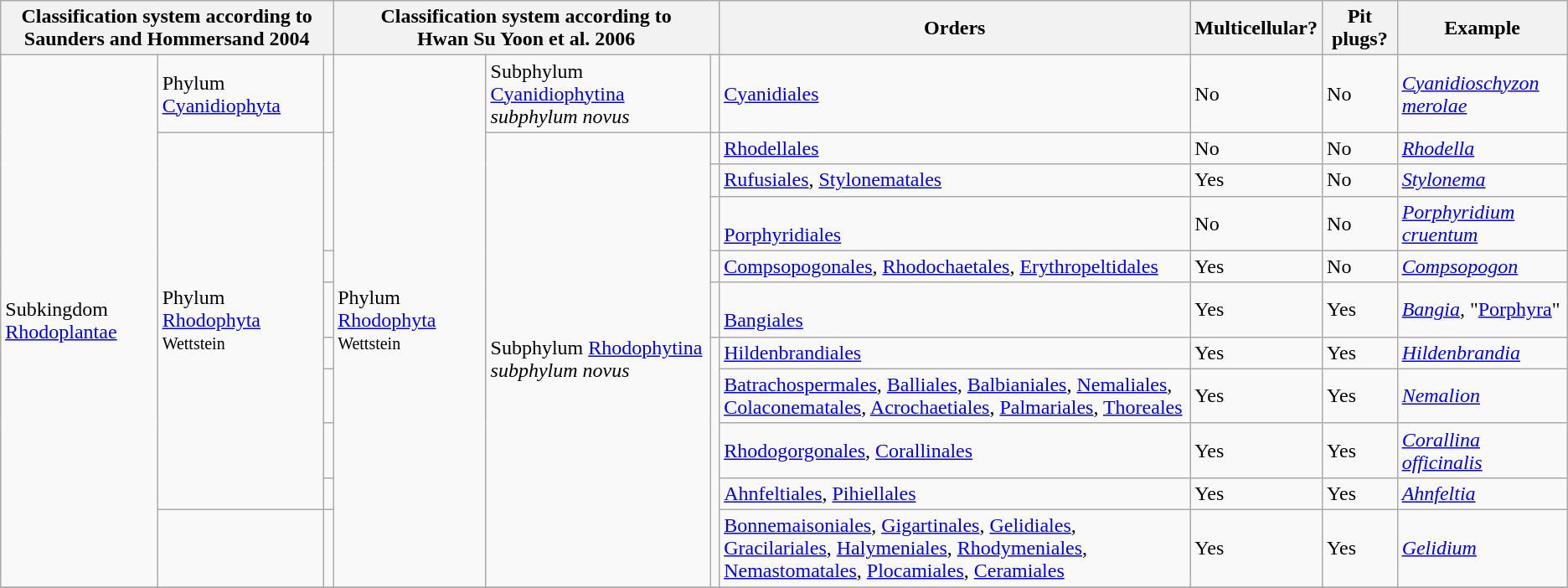<table class="wikitable">
<tr>
<th colspan="3">Classification system according to<br>Saunders and Hommersand 2004</th>
<th colspan="3">Classification system according to<br>Hwan Su Yoon et al. 2006</th>
<th>Orders</th>
<th>Multicellular?</th>
<th>Pit plugs?</th>
<th>Example</th>
</tr>
<tr>
<td rowspan="11">Subkingdom <a href='#'>Rhodoplantae</a></td>
<td>Phylum <a href='#'>Cyanidiophyta</a></td>
<td><br></td>
<td rowspan="11">Phylum <a href='#'>Rhodophyta</a> <small>Wettstein</small></td>
<td>Subphylum <a href='#'>Cyanidiophytina</a> <em>subphylum novus</em></td>
<td><br></td>
<td><a href='#'>Cyanidiales</a></td>
<td>No</td>
<td>No</td>
<td><em><a href='#'>Cyanidioschyzon merolae</a></em></td>
</tr>
<tr>
<td rowspan="9">Phylum <a href='#'>Rhodophyta</a> <small>Wettstein</small></td>
<td rowspan="3"><br></td>
<td rowspan="10">Subphylum <a href='#'>Rhodophytina</a> <em>subphylum novus</em></td>
<td><br></td>
<td><a href='#'>Rhodellales</a></td>
<td>No</td>
<td>No</td>
<td><em><a href='#'>Rhodella</a></em></td>
</tr>
<tr>
<td><br></td>
<td><a href='#'>Rufusiales</a>, <a href='#'>Stylonematales</a></td>
<td>Yes</td>
<td>No</td>
<td><em><a href='#'>Stylonema</a></em></td>
</tr>
<tr>
<td><br></td>
<td><br><a href='#'>Porphyridiales</a></td>
<td>No</td>
<td>No</td>
<td><em><a href='#'>Porphyridium cruentum</a></em></td>
</tr>
<tr>
<td><br></td>
<td><br></td>
<td><a href='#'>Compsopogonales</a>, <a href='#'>Rhodochaetales</a>, <a href='#'>Erythropeltidales</a></td>
<td>Yes</td>
<td>No</td>
<td><em><a href='#'>Compsopogon</a></em></td>
</tr>
<tr>
<td><br></td>
<td><br></td>
<td><br><a href='#'>Bangiales</a></td>
<td>Yes</td>
<td>Yes</td>
<td><em><a href='#'>Bangia</a></em>, "<a href='#'>Porphyra</a>"</td>
</tr>
<tr>
<td><br></td>
<td rowspan="5"><br></td>
<td><a href='#'>Hildenbrandiales</a></td>
<td>Yes</td>
<td>Yes</td>
<td><em><a href='#'>Hildenbrandia</a></em></td>
</tr>
<tr>
<td><br></td>
<td><a href='#'>Batrachospermales</a>, <a href='#'>Balliales</a>, <a href='#'>Balbianiales</a>, <a href='#'>Nemaliales</a>, <a href='#'>Colaconematales</a>, <a href='#'>Acrochaetiales</a>, <a href='#'>Palmariales</a>, <a href='#'>Thoreales</a></td>
<td>Yes</td>
<td>Yes</td>
<td><em><a href='#'>Nemalion</a></em></td>
</tr>
<tr>
<td></td>
<td><a href='#'>Rhodogorgonales</a>, <a href='#'>Corallinales</a></td>
<td>Yes</td>
<td>Yes</td>
<td><em><a href='#'>Corallina officinalis</a></em></td>
</tr>
<tr>
<td><br></td>
<td><a href='#'>Ahnfeltiales</a>, <a href='#'>Pihiellales</a></td>
<td>Yes</td>
<td>Yes</td>
<td><em><a href='#'>Ahnfeltia</a></em></td>
</tr>
<tr>
<td></td>
<td><br></td>
<td><a href='#'>Bonnemaisoniales</a>, <a href='#'>Gigartinales</a>, <a href='#'>Gelidiales</a>, <a href='#'>Gracilariales</a>, <a href='#'>Halymeniales</a>, <a href='#'>Rhodymeniales</a>, <a href='#'>Nemastomatales</a>, <a href='#'>Plocamiales</a>, <a href='#'>Ceramiales</a></td>
<td>Yes</td>
<td>Yes</td>
<td><em><a href='#'>Gelidium</a></em></td>
</tr>
<tr>
</tr>
</table>
